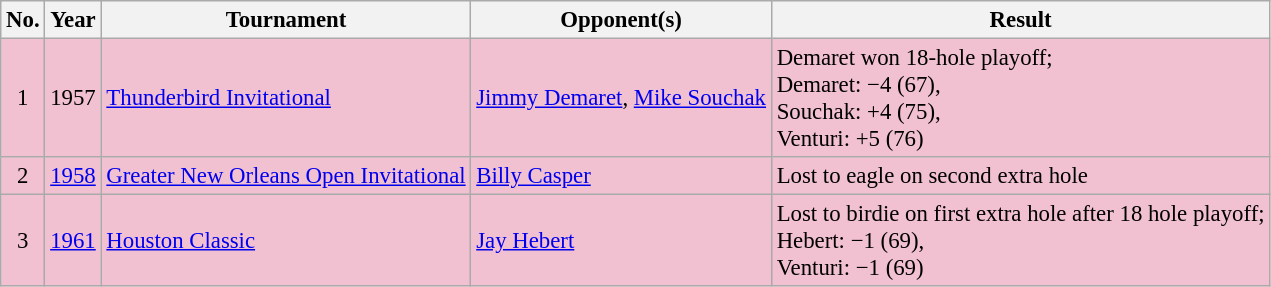<table class="wikitable" style="font-size:95%;">
<tr>
<th>No.</th>
<th>Year</th>
<th>Tournament</th>
<th>Opponent(s)</th>
<th>Result</th>
</tr>
<tr style="background:#F2C1D1;">
<td align=center>1</td>
<td>1957</td>
<td><a href='#'>Thunderbird Invitational</a></td>
<td> <a href='#'>Jimmy Demaret</a>,  <a href='#'>Mike Souchak</a></td>
<td>Demaret won 18-hole playoff;<br>Demaret: −4 (67),<br>Souchak: +4 (75),<br>Venturi: +5 (76)</td>
</tr>
<tr style="background:#F2C1D1;">
<td align=center>2</td>
<td><a href='#'>1958</a></td>
<td><a href='#'>Greater New Orleans Open Invitational</a></td>
<td> <a href='#'>Billy Casper</a></td>
<td>Lost to eagle on second extra hole</td>
</tr>
<tr style="background:#F2C1D1;">
<td align=center>3</td>
<td><a href='#'>1961</a></td>
<td><a href='#'>Houston Classic</a></td>
<td> <a href='#'>Jay Hebert</a></td>
<td>Lost to birdie on first extra hole after 18 hole playoff;<br>Hebert: −1 (69),<br>Venturi: −1 (69)</td>
</tr>
</table>
